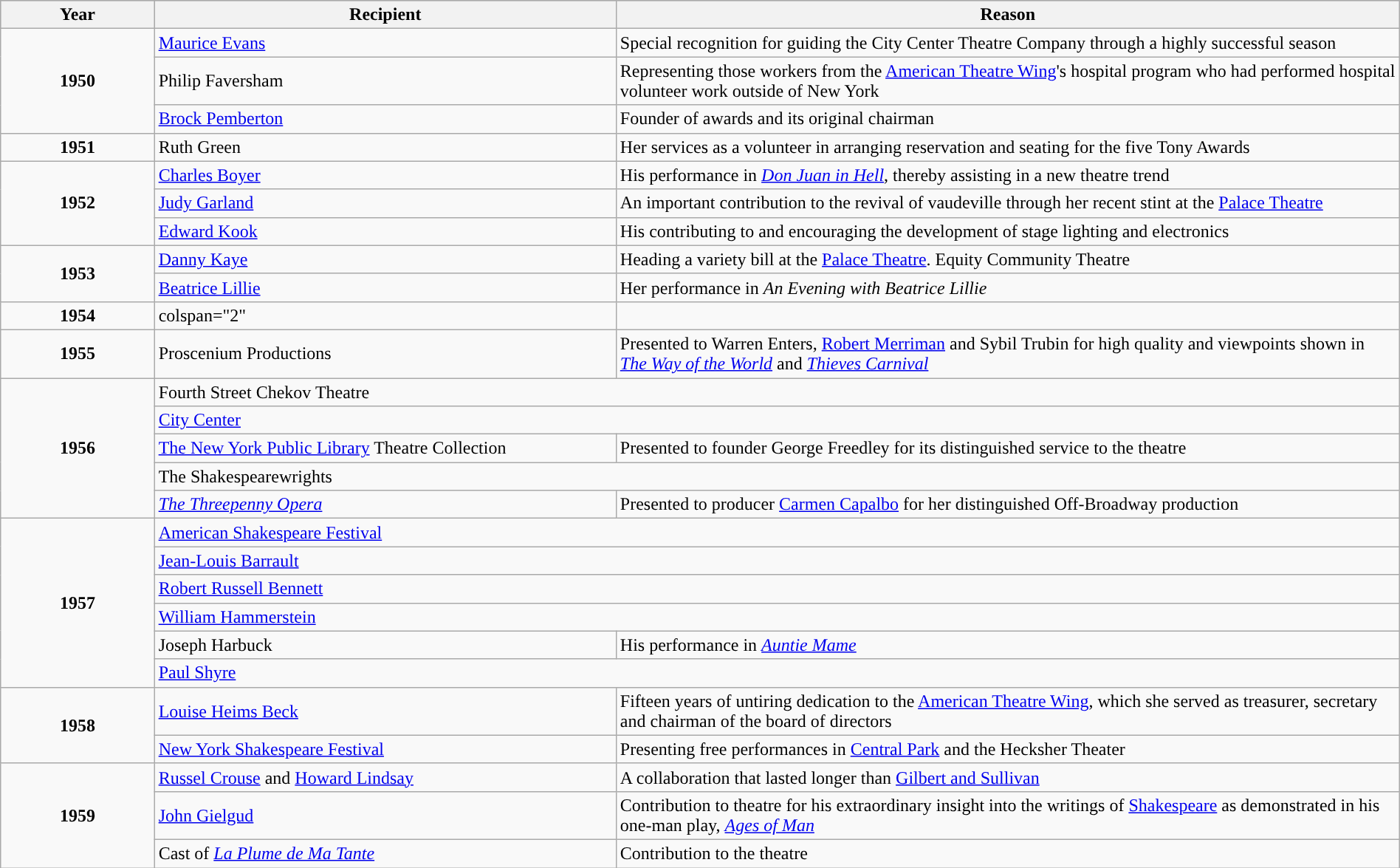<table class="wikitable" style="width:100%;">
<tr style="background:#bebebe;">
<th style="width:11%;">Year</th>
<th style="width:33%;”">Recipient</th>
<th style="width:56%;”">Reason</th>
</tr>
<tr>
<td rowspan="3" align="center"><strong>1950</strong><br></td>
<td><a href='#'>Maurice Evans</a></td>
<td>Special recognition for guiding the City Center Theatre Company through a highly successful season</td>
</tr>
<tr>
<td>Philip Faversham</td>
<td>Representing those workers from the <a href='#'>American Theatre Wing</a>'s hospital program who had performed hospital volunteer work outside of New York</td>
</tr>
<tr>
<td><a href='#'>Brock Pemberton</a> </td>
<td>Founder of awards and its original chairman</td>
</tr>
<tr>
<td align="center"><strong>1951</strong><br></td>
<td>Ruth Green</td>
<td>Her services as a volunteer in arranging reservation and seating for the five Tony Awards</td>
</tr>
<tr>
<td rowspan="3" align="center"><strong>1952</strong><br></td>
<td><a href='#'>Charles Boyer</a></td>
<td>His performance in <em><a href='#'>Don Juan in Hell</a></em>, thereby assisting in a new theatre trend</td>
</tr>
<tr>
<td><a href='#'>Judy Garland</a></td>
<td>An important contribution to the revival of vaudeville through her recent stint at the <a href='#'>Palace Theatre</a></td>
</tr>
<tr>
<td><a href='#'>Edward Kook</a></td>
<td>His contributing to and encouraging the development of stage lighting and electronics</td>
</tr>
<tr>
<td rowspan="2" align="center"><strong>1953</strong><br></td>
<td><a href='#'>Danny Kaye</a></td>
<td>Heading a variety bill at the <a href='#'>Palace Theatre</a>. Equity Community Theatre</td>
</tr>
<tr>
<td><a href='#'>Beatrice Lillie</a></td>
<td>Her performance in <em>An Evening with Beatrice Lillie</em></td>
</tr>
<tr>
<td align="center"><strong>1954</strong><br></td>
<td>colspan="2" </td>
</tr>
<tr>
<td align="center"><strong>1955</strong><br></td>
<td>Proscenium Productions</td>
<td>Presented to Warren Enters, <a href='#'>Robert Merriman</a> and Sybil Trubin for high quality and viewpoints shown in <em><a href='#'>The Way of the World</a></em> and <em><a href='#'>Thieves Carnival</a></em></td>
</tr>
<tr>
<td rowspan="5" align="center"><strong>1956</strong><br></td>
<td colspan="2">Fourth Street Chekov Theatre</td>
</tr>
<tr>
<td colspan="2"><a href='#'>City Center</a></td>
</tr>
<tr>
<td><a href='#'>The New York Public Library</a> Theatre Collection</td>
<td>Presented to founder George Freedley for its distinguished service to the theatre</td>
</tr>
<tr>
<td colspan="2">The Shakespearewrights</td>
</tr>
<tr>
<td><em><a href='#'>The Threepenny Opera</a></em></td>
<td>Presented to producer <a href='#'>Carmen Capalbo</a> for her distinguished Off-Broadway production</td>
</tr>
<tr>
<td rowspan="6" align="center"><strong>1957</strong><br></td>
<td colspan="2"><a href='#'>American Shakespeare Festival</a></td>
</tr>
<tr>
<td colspan="2"><a href='#'>Jean-Louis Barrault</a></td>
</tr>
<tr>
<td colspan="2"><a href='#'>Robert Russell Bennett</a></td>
</tr>
<tr>
<td colspan="2"><a href='#'>William Hammerstein</a></td>
</tr>
<tr>
<td>Joseph Harbuck</td>
<td>His performance in <em><a href='#'>Auntie Mame</a></em></td>
</tr>
<tr>
<td colspan="2"><a href='#'>Paul Shyre</a></td>
</tr>
<tr>
<td rowspan="2" align="center"><strong>1958</strong><br></td>
<td><a href='#'>Louise Heims Beck</a></td>
<td>Fifteen years of untiring dedication to the <a href='#'>American Theatre Wing</a>, which she served as treasurer, secretary and chairman of the board of directors</td>
</tr>
<tr>
<td><a href='#'>New York Shakespeare Festival</a></td>
<td>Presenting free performances in <a href='#'>Central Park</a> and the Hecksher Theater</td>
</tr>
<tr>
<td rowspan="3" align="center"><strong>1959</strong><br></td>
<td><a href='#'>Russel Crouse</a> and <a href='#'>Howard Lindsay</a></td>
<td>A collaboration that lasted longer than <a href='#'>Gilbert and Sullivan</a></td>
</tr>
<tr>
<td><a href='#'>John Gielgud</a></td>
<td>Contribution to theatre for his extraordinary insight into the writings of <a href='#'>Shakespeare</a> as demonstrated in his one-man play, <em><a href='#'>Ages of Man</a></em></td>
</tr>
<tr>
<td>Cast of <em><a href='#'>La Plume de Ma Tante</a></em></td>
<td>Contribution to the theatre</td>
</tr>
</table>
